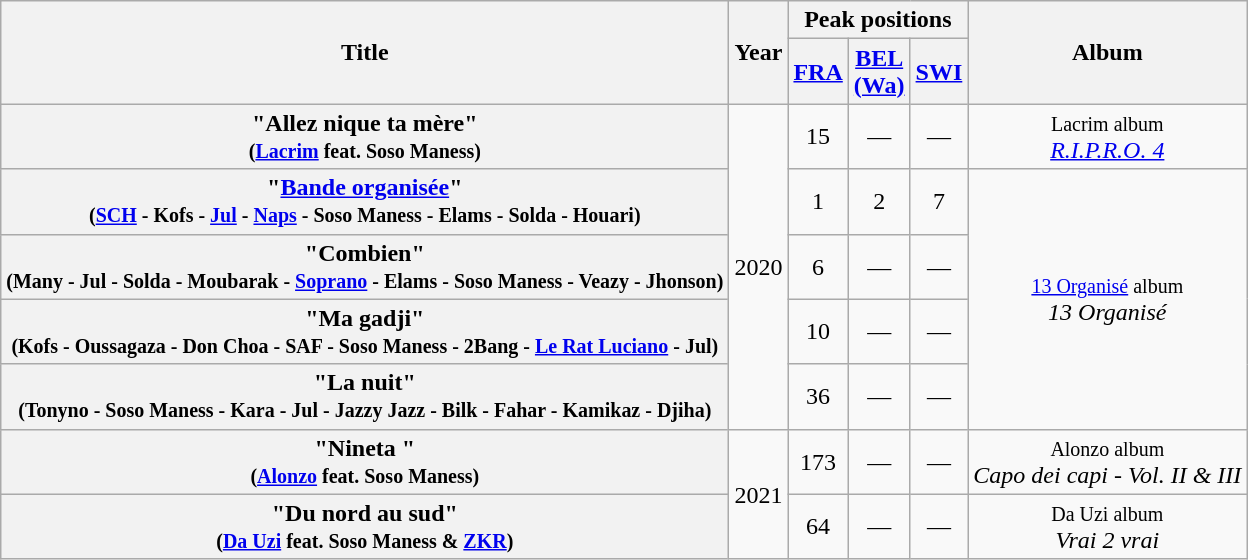<table class="wikitable plainrowheaders" style="text-align:center">
<tr>
<th scope="col" rowspan="2">Title</th>
<th scope="col" rowspan="2">Year</th>
<th scope="col" colspan="3">Peak positions</th>
<th scope="col" rowspan="2">Album</th>
</tr>
<tr>
<th scope="col"><a href='#'>FRA</a><br></th>
<th scope="col"><a href='#'>BEL <br>(Wa)</a><br></th>
<th scope="col"><a href='#'>SWI</a><br></th>
</tr>
<tr>
<th scope="row">"Allez nique ta mère"<br><small>(<a href='#'>Lacrim</a> feat. Soso Maness)</small></th>
<td rowspan=5>2020</td>
<td>15</td>
<td>—</td>
<td>—</td>
<td><small>Lacrim album</small><br><em><a href='#'>R.I.P.R.O. 4</a></em></td>
</tr>
<tr>
<th scope="row">"<a href='#'>Bande organisée</a>"<br><small>(<a href='#'>SCH</a> - Kofs - <a href='#'>Jul</a> - <a href='#'>Naps</a> - Soso Maness - Elams - Solda - Houari)</small></th>
<td>1</td>
<td>2</td>
<td>7</td>
<td rowspan=4><small><a href='#'>13 Organisé</a> album</small><br><em>13 Organisé</em></td>
</tr>
<tr>
<th scope="row">"Combien"<br><small>(Many - Jul - Solda - Moubarak - <a href='#'>Soprano</a> - Elams - Soso Maness - Veazy - Jhonson)</small></th>
<td>6</td>
<td>—</td>
<td>—</td>
</tr>
<tr>
<th scope="row">"Ma gadji"<br><small>(Kofs - Oussagaza - Don Choa - SAF - Soso Maness - 2Bang - <a href='#'>Le Rat Luciano</a> - Jul)</small></th>
<td>10</td>
<td>—</td>
<td>—</td>
</tr>
<tr>
<th scope="row">"La nuit"<br><small>(Tonyno - Soso Maness - Kara - Jul - Jazzy Jazz - Bilk - Fahar - Kamikaz - Djiha)</small></th>
<td>36</td>
<td>—</td>
<td>—</td>
</tr>
<tr>
<th scope="row">"Nineta "<br><small>(<a href='#'>Alonzo</a> feat. Soso Maness)</small></th>
<td rowspan=2>2021</td>
<td>173</td>
<td>—</td>
<td>—</td>
<td><small>Alonzo album</small><br><em>Capo dei capi - Vol. II & III</em></td>
</tr>
<tr>
<th scope="row">"Du nord au sud"<br><small>(<a href='#'>Da Uzi</a> feat. Soso Maness & <a href='#'>ZKR</a>)</small></th>
<td>64</td>
<td>—</td>
<td>—</td>
<td><small>Da Uzi album</small><br><em>Vrai 2 vrai</em></td>
</tr>
</table>
